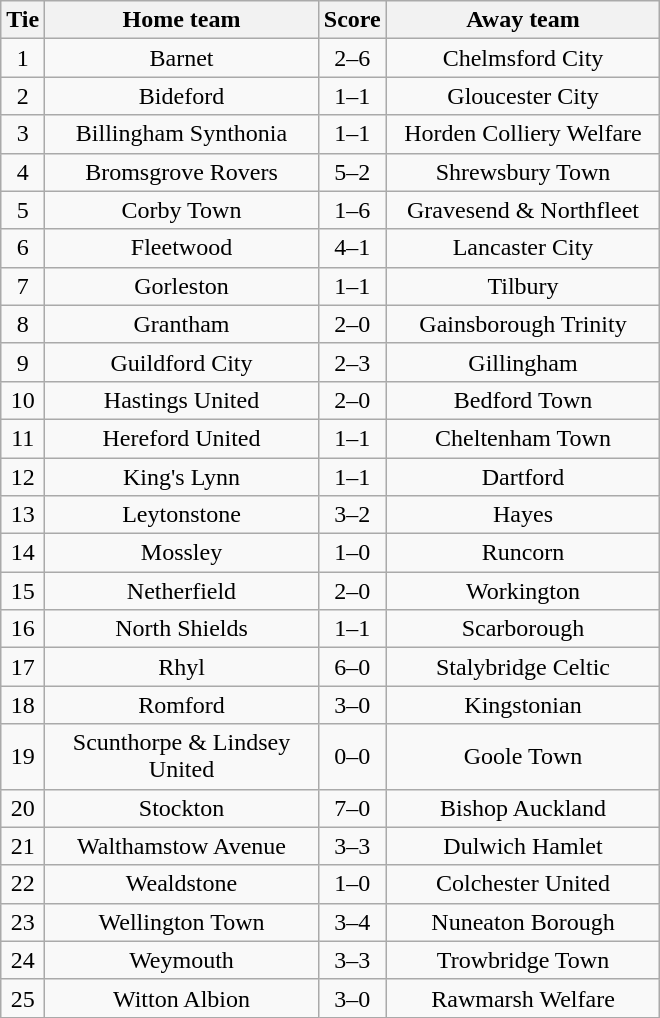<table class="wikitable" style="text-align:center;">
<tr>
<th width=20>Tie</th>
<th width=175>Home team</th>
<th width=20>Score</th>
<th width=175>Away team</th>
</tr>
<tr>
<td>1</td>
<td>Barnet</td>
<td>2–6</td>
<td>Chelmsford City</td>
</tr>
<tr>
<td>2</td>
<td>Bideford</td>
<td>1–1</td>
<td>Gloucester City</td>
</tr>
<tr>
<td>3</td>
<td>Billingham Synthonia</td>
<td>1–1</td>
<td>Horden Colliery Welfare</td>
</tr>
<tr>
<td>4</td>
<td>Bromsgrove Rovers</td>
<td>5–2</td>
<td>Shrewsbury Town</td>
</tr>
<tr>
<td>5</td>
<td>Corby Town</td>
<td>1–6</td>
<td>Gravesend & Northfleet</td>
</tr>
<tr>
<td>6</td>
<td>Fleetwood</td>
<td>4–1</td>
<td>Lancaster City</td>
</tr>
<tr>
<td>7</td>
<td>Gorleston</td>
<td>1–1</td>
<td>Tilbury</td>
</tr>
<tr>
<td>8</td>
<td>Grantham</td>
<td>2–0</td>
<td>Gainsborough Trinity</td>
</tr>
<tr>
<td>9</td>
<td>Guildford City</td>
<td>2–3</td>
<td>Gillingham</td>
</tr>
<tr>
<td>10</td>
<td>Hastings United</td>
<td>2–0</td>
<td>Bedford Town</td>
</tr>
<tr>
<td>11</td>
<td>Hereford United</td>
<td>1–1</td>
<td>Cheltenham Town</td>
</tr>
<tr>
<td>12</td>
<td>King's Lynn</td>
<td>1–1</td>
<td>Dartford</td>
</tr>
<tr>
<td>13</td>
<td>Leytonstone</td>
<td>3–2</td>
<td>Hayes</td>
</tr>
<tr>
<td>14</td>
<td>Mossley</td>
<td>1–0</td>
<td>Runcorn</td>
</tr>
<tr>
<td>15</td>
<td>Netherfield</td>
<td>2–0</td>
<td>Workington</td>
</tr>
<tr>
<td>16</td>
<td>North Shields</td>
<td>1–1</td>
<td>Scarborough</td>
</tr>
<tr>
<td>17</td>
<td>Rhyl</td>
<td>6–0</td>
<td>Stalybridge Celtic</td>
</tr>
<tr>
<td>18</td>
<td>Romford</td>
<td>3–0</td>
<td>Kingstonian</td>
</tr>
<tr>
<td>19</td>
<td>Scunthorpe & Lindsey United</td>
<td>0–0</td>
<td>Goole Town</td>
</tr>
<tr>
<td>20</td>
<td>Stockton</td>
<td>7–0</td>
<td>Bishop Auckland</td>
</tr>
<tr>
<td>21</td>
<td>Walthamstow Avenue</td>
<td>3–3</td>
<td>Dulwich Hamlet</td>
</tr>
<tr>
<td>22</td>
<td>Wealdstone</td>
<td>1–0</td>
<td>Colchester United</td>
</tr>
<tr>
<td>23</td>
<td>Wellington Town</td>
<td>3–4</td>
<td>Nuneaton Borough</td>
</tr>
<tr>
<td>24</td>
<td>Weymouth</td>
<td>3–3</td>
<td>Trowbridge Town</td>
</tr>
<tr>
<td>25</td>
<td>Witton Albion</td>
<td>3–0</td>
<td>Rawmarsh Welfare</td>
</tr>
</table>
